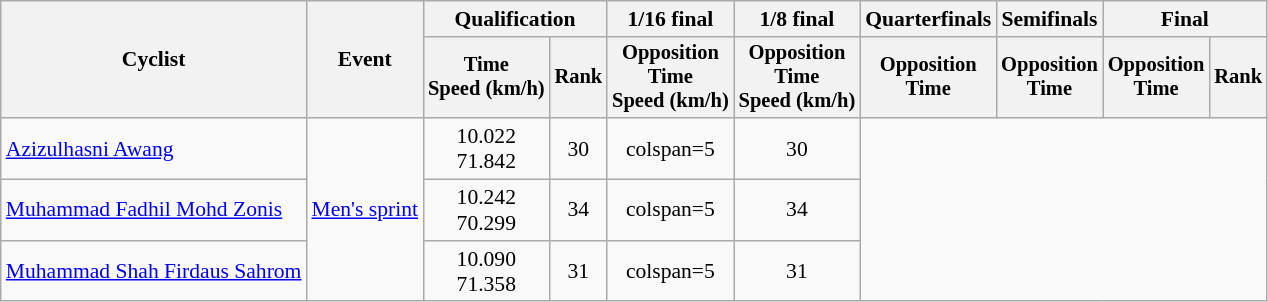<table class="wikitable" style="font-size:90%">
<tr>
<th rowspan=2>Cyclist</th>
<th rowspan=2>Event</th>
<th colspan=2>Qualification</th>
<th>1/16 final</th>
<th>1/8 final</th>
<th>Quarterfinals</th>
<th>Semifinals</th>
<th colspan=2>Final</th>
</tr>
<tr style="font-size:95%">
<th>Time<br>Speed (km/h)</th>
<th>Rank</th>
<th>Opposition<br>Time<br>Speed (km/h)</th>
<th>Opposition<br>Time<br>Speed (km/h)</th>
<th>Opposition<br>Time</th>
<th>Opposition<br>Time</th>
<th>Opposition<br>Time</th>
<th>Rank</th>
</tr>
<tr align=center>
<td align=left><a href='#'>Azizulhasni Awang</a></td>
<td align=left rowspan=3><a href='#'>Men's sprint</a></td>
<td>10.022<br>71.842</td>
<td>30</td>
<td>colspan=5 </td>
<td>30</td>
</tr>
<tr align=center>
<td align=left><a href='#'>Muhammad Fadhil Mohd Zonis</a></td>
<td>10.242<br>70.299</td>
<td>34</td>
<td>colspan=5 </td>
<td>34</td>
</tr>
<tr align=center>
<td align=left><a href='#'>Muhammad Shah Firdaus Sahrom</a></td>
<td>10.090<br>71.358</td>
<td>31</td>
<td>colspan=5 </td>
<td>31</td>
</tr>
</table>
